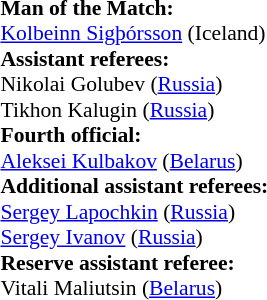<table style="width:100%; font-size:90%;">
<tr>
<td><br><strong>Man of the Match:</strong>
<br><a href='#'>Kolbeinn Sigþórsson</a> (Iceland)<br><strong>Assistant referees:</strong>
<br>Nikolai Golubev (<a href='#'>Russia</a>)
<br>Tikhon Kalugin (<a href='#'>Russia</a>)
<br><strong>Fourth official:</strong>
<br><a href='#'>Aleksei Kulbakov</a> (<a href='#'>Belarus</a>)
<br><strong>Additional assistant referees:</strong>
<br><a href='#'>Sergey Lapochkin</a> (<a href='#'>Russia</a>)
<br><a href='#'>Sergey Ivanov</a> (<a href='#'>Russia</a>)
<br><strong>Reserve assistant referee:</strong>
<br>Vitali Maliutsin (<a href='#'>Belarus</a>)</td>
</tr>
</table>
